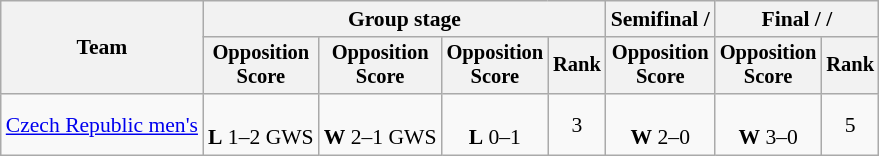<table class="wikitable" style="font-size:90%">
<tr>
<th rowspan=2>Team</th>
<th colspan=4>Group stage</th>
<th>Semifinal / </th>
<th colspan=2>Final /  / </th>
</tr>
<tr style="font-size:95%">
<th>Opposition<br>Score</th>
<th>Opposition<br>Score</th>
<th>Opposition<br>Score</th>
<th>Rank</th>
<th>Opposition<br>Score</th>
<th>Opposition<br>Score</th>
<th>Rank</th>
</tr>
<tr align=center>
<td align=left><a href='#'>Czech Republic men's</a></td>
<td><br> <strong>L</strong> 1–2 GWS</td>
<td><br> <strong>W</strong> 2–1 GWS</td>
<td><br> <strong>L</strong> 0–1</td>
<td>3</td>
<td><br> <strong>W</strong> 2–0</td>
<td><br> <strong>W</strong> 3–0</td>
<td>5</td>
</tr>
</table>
